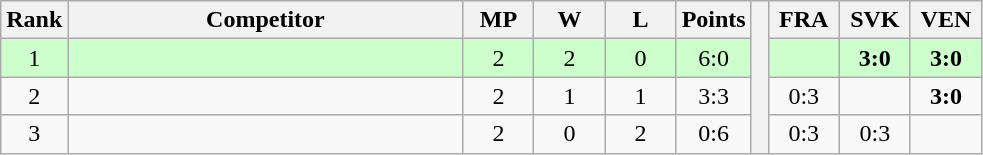<table class="wikitable" style="text-align:center">
<tr>
<th>Rank</th>
<th style="width:16em">Competitor</th>
<th style="width:2.5em">MP</th>
<th style="width:2.5em">W</th>
<th style="width:2.5em">L</th>
<th>Points</th>
<th rowspan="4"> </th>
<th style="width:2.5em">FRA</th>
<th style="width:2.5em">SVK</th>
<th style="width:2.5em">VEN</th>
</tr>
<tr style="background:#cfc;">
<td>1</td>
<td style="text-align:left"></td>
<td>2</td>
<td>2</td>
<td>0</td>
<td>6:0</td>
<td></td>
<td><strong>3:0</strong></td>
<td><strong>3:0</strong></td>
</tr>
<tr>
<td>2</td>
<td style="text-align:left"></td>
<td>2</td>
<td>1</td>
<td>1</td>
<td>3:3</td>
<td>0:3</td>
<td></td>
<td><strong>3:0</strong></td>
</tr>
<tr>
<td>3</td>
<td style="text-align:left"></td>
<td>2</td>
<td>0</td>
<td>2</td>
<td>0:6</td>
<td>0:3</td>
<td>0:3</td>
<td></td>
</tr>
</table>
